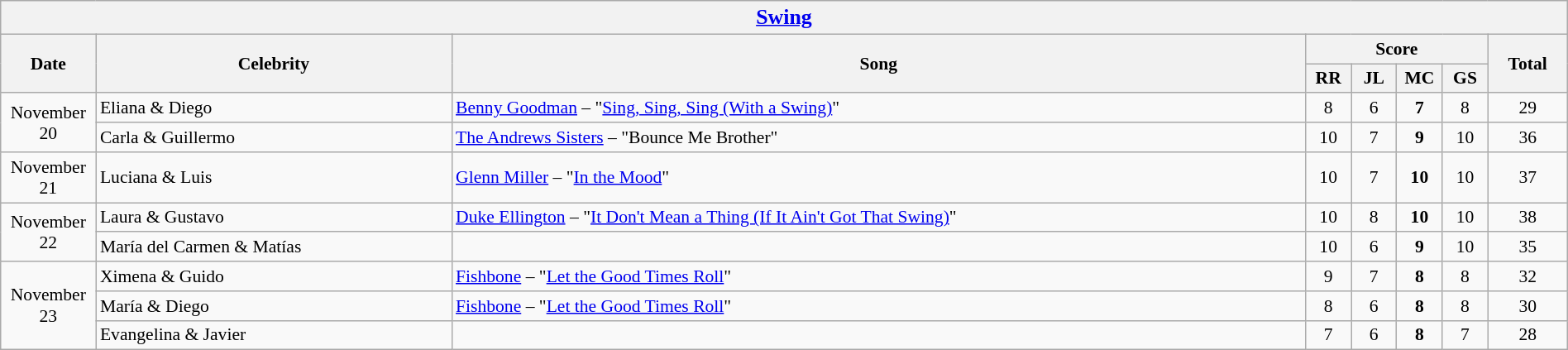<table class="wikitable collapsible collapsed" style="font-size:90%; text-align: center; width: 100%;">
<tr>
<th colspan="11" style="with: 95%;"><big><a href='#'>Swing</a></big></th>
</tr>
<tr>
<th width=70 rowspan="2">Date</th>
<th width=280 rowspan="2">Celebrity</th>
<th rowspan="2">Song</th>
<th colspan="4">Score</th>
<th rowspan="2">Total</th>
</tr>
<tr>
<th width=30>RR</th>
<th width=30>JL</th>
<th width=30>MC</th>
<th width=30>GS</th>
</tr>
<tr>
<td rowspan="2">November 20</td>
<td style="text-align:left;">Eliana & Diego</td>
<td style="text-align:left;"><a href='#'>Benny Goodman</a> – "<a href='#'>Sing, Sing, Sing (With a Swing)</a>"</td>
<td>8</td>
<td>6</td>
<td><strong>7</strong></td>
<td>8</td>
<td>29</td>
</tr>
<tr>
<td style="text-align:left;">Carla & Guillermo</td>
<td style="text-align:left;"><a href='#'>The Andrews Sisters</a> – "Bounce Me Brother"</td>
<td>10</td>
<td>7</td>
<td><strong>9</strong></td>
<td>10</td>
<td>36</td>
</tr>
<tr>
<td>November 21</td>
<td style="text-align:left;">Luciana & Luis</td>
<td style="text-align:left;"><a href='#'>Glenn Miller</a> – "<a href='#'>In the Mood</a>"</td>
<td>10</td>
<td>7</td>
<td><strong>10</strong></td>
<td>10</td>
<td>37</td>
</tr>
<tr>
<td rowspan="2">November 22</td>
<td style="text-align:left;">Laura & Gustavo</td>
<td style="text-align:left;"><a href='#'>Duke Ellington</a> – "<a href='#'>It Don't Mean a Thing (If It Ain't Got That Swing)</a>"</td>
<td>10</td>
<td>8</td>
<td><strong>10</strong></td>
<td>10</td>
<td>38</td>
</tr>
<tr>
<td style="text-align:left;">María del Carmen & Matías</td>
<td></td>
<td>10</td>
<td>6</td>
<td><strong>9</strong></td>
<td>10</td>
<td>35</td>
</tr>
<tr>
<td rowspan="3">November 23</td>
<td style="text-align:left;">Ximena & Guido</td>
<td style="text-align:left;"><a href='#'>Fishbone</a> – "<a href='#'>Let the Good Times Roll</a>"</td>
<td>9</td>
<td>7</td>
<td><strong>8</strong></td>
<td>8</td>
<td>32</td>
</tr>
<tr>
<td style="text-align:left;">María & Diego</td>
<td style="text-align:left;"><a href='#'>Fishbone</a> – "<a href='#'>Let the Good Times Roll</a>"</td>
<td>8</td>
<td>6</td>
<td><strong>8</strong></td>
<td>8</td>
<td>30</td>
</tr>
<tr>
<td style="text-align:left;">Evangelina & Javier</td>
<td></td>
<td>7</td>
<td>6</td>
<td><strong>8</strong></td>
<td>7</td>
<td>28</td>
</tr>
</table>
